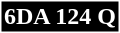<table style="border: 1px solid white; color:white; margin-left: auto; margin-right: auto;" cellspacing="0" cellpadding="0" width="80px">
<tr>
<td align="center" height="20" style="background:#000000;"><span><strong>6DA 124 Q</strong></span></td>
</tr>
</table>
